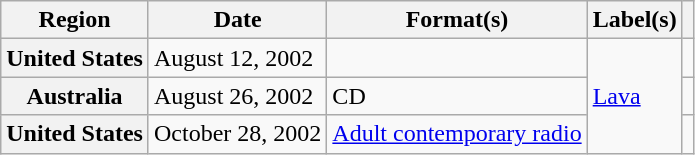<table class="wikitable plainrowheaders">
<tr>
<th scope="col">Region</th>
<th scope="col">Date</th>
<th scope="col">Format(s)</th>
<th scope="col">Label(s)</th>
<th scope="col"></th>
</tr>
<tr>
<th scope="row">United States</th>
<td>August 12, 2002</td>
<td></td>
<td rowspan="3"><a href='#'>Lava</a></td>
<td></td>
</tr>
<tr>
<th scope="row">Australia</th>
<td>August 26, 2002</td>
<td>CD</td>
<td></td>
</tr>
<tr>
<th scope="row">United States</th>
<td>October 28, 2002</td>
<td><a href='#'>Adult contemporary radio</a></td>
<td></td>
</tr>
</table>
